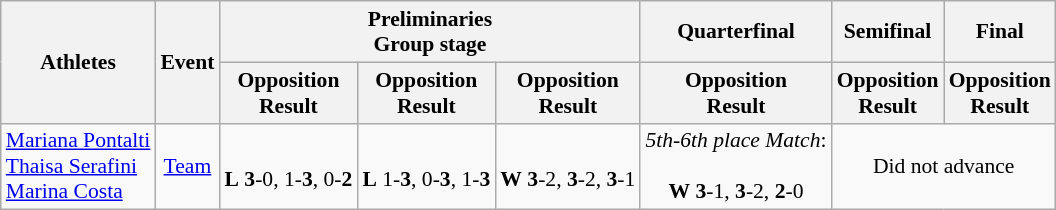<table class="wikitable" style="font-size:90%">
<tr>
<th rowspan=2>Athletes</th>
<th rowspan=2>Event</th>
<th colspan=3>Preliminaries<br>Group stage</th>
<th>Quarterfinal</th>
<th>Semifinal</th>
<th>Final</th>
</tr>
<tr>
<th>Opposition<br>Result</th>
<th>Opposition<br>Result</th>
<th>Opposition<br>Result</th>
<th>Opposition<br>Result</th>
<th>Opposition<br>Result</th>
<th>Opposition<br>Result</th>
</tr>
<tr>
<td><a href='#'>Mariana Pontalti</a><br><a href='#'>Thaisa Serafini</a><br><a href='#'>Marina Costa</a></td>
<td align=center><a href='#'>Team</a></td>
<td align=center><br><strong>L</strong> <strong>3</strong>-0, 1-<strong>3</strong>, 0-<strong>2</strong></td>
<td align=center><br><strong>L</strong> 1-<strong>3</strong>, 0-<strong>3</strong>, 1-<strong>3</strong></td>
<td align=center><br><strong>W</strong> <strong>3</strong>-2, <strong>3</strong>-2, <strong>3</strong>-1</td>
<td align=center><em>5th-6th place Match</em>:<br><br><strong>W</strong> <strong>3</strong>-1, <strong>3</strong>-2, <strong>2</strong>-0</td>
<td align="center" colspan="7">Did not advance</td>
</tr>
</table>
